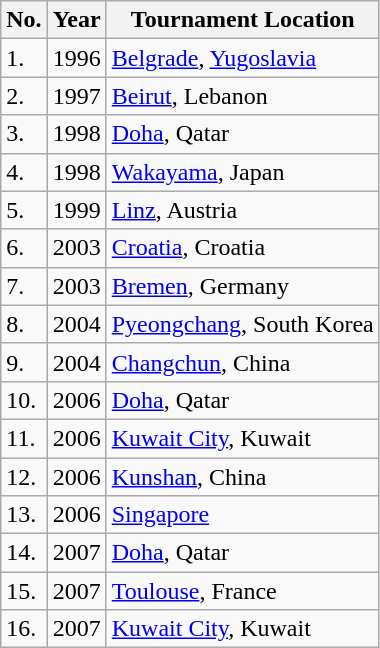<table class="sortable wikitable">
<tr>
<th>No.</th>
<th>Year</th>
<th>Tournament Location</th>
</tr>
<tr>
<td>1.</td>
<td>1996</td>
<td><a href='#'>Belgrade</a>, <a href='#'>Yugoslavia</a></td>
</tr>
<tr>
<td>2.</td>
<td>1997</td>
<td><a href='#'>Beirut</a>, Lebanon</td>
</tr>
<tr>
<td>3.</td>
<td>1998</td>
<td><a href='#'>Doha</a>, Qatar</td>
</tr>
<tr>
<td>4.</td>
<td>1998</td>
<td><a href='#'>Wakayama</a>, Japan</td>
</tr>
<tr>
<td>5.</td>
<td>1999</td>
<td><a href='#'>Linz</a>, Austria</td>
</tr>
<tr>
<td>6.</td>
<td>2003</td>
<td><a href='#'>Croatia</a>, Croatia</td>
</tr>
<tr>
<td>7.</td>
<td>2003</td>
<td><a href='#'>Bremen</a>, Germany</td>
</tr>
<tr>
<td>8.</td>
<td>2004</td>
<td><a href='#'>Pyeongchang</a>, South Korea</td>
</tr>
<tr>
<td>9.</td>
<td>2004</td>
<td><a href='#'>Changchun</a>, China</td>
</tr>
<tr>
<td>10.</td>
<td>2006</td>
<td><a href='#'>Doha</a>, Qatar</td>
</tr>
<tr>
<td>11.</td>
<td>2006</td>
<td><a href='#'>Kuwait City</a>, Kuwait</td>
</tr>
<tr>
<td>12.</td>
<td>2006</td>
<td><a href='#'>Kunshan</a>, China</td>
</tr>
<tr>
<td>13.</td>
<td>2006</td>
<td><a href='#'>Singapore</a></td>
</tr>
<tr>
<td>14.</td>
<td>2007</td>
<td><a href='#'>Doha</a>, Qatar</td>
</tr>
<tr>
<td>15.</td>
<td>2007</td>
<td><a href='#'>Toulouse</a>, France</td>
</tr>
<tr>
<td>16.</td>
<td>2007</td>
<td><a href='#'>Kuwait City</a>, Kuwait</td>
</tr>
</table>
